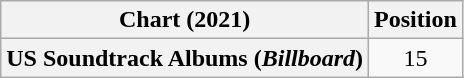<table class="wikitable plainrowheaders" style="text-align:center">
<tr>
<th scope="col">Chart (2021)</th>
<th scope="col">Position</th>
</tr>
<tr>
<th scope="row">US Soundtrack Albums (<em>Billboard</em>)</th>
<td>15</td>
</tr>
</table>
